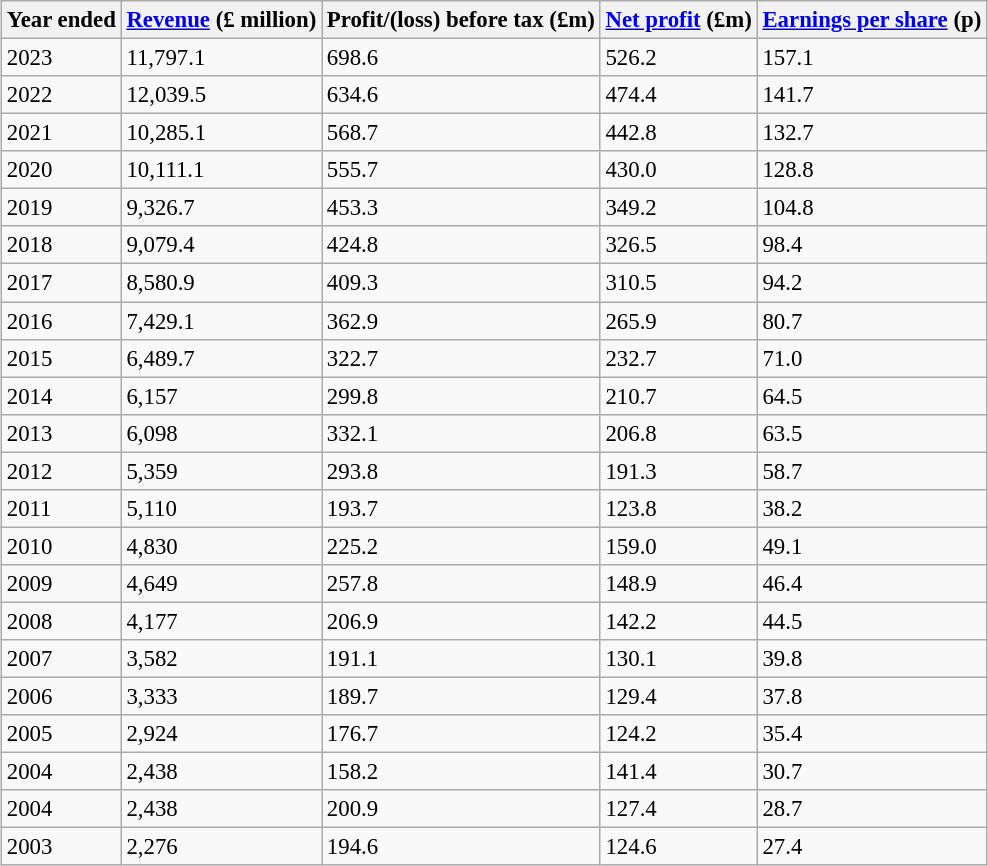<table class="wikitable"  style="font-size:95%; margin:auto;">
<tr>
<th>Year ended</th>
<th><a href='#'>Revenue</a> (£ million)</th>
<th>Profit/(loss) before tax (£m)</th>
<th><a href='#'>Net profit</a> (£m)</th>
<th><a href='#'>Earnings per share</a> (p)</th>
</tr>
<tr>
<td>2023</td>
<td>11,797.1</td>
<td>698.6</td>
<td>526.2</td>
<td>157.1</td>
</tr>
<tr>
<td>2022</td>
<td>12,039.5</td>
<td>634.6</td>
<td>474.4</td>
<td>141.7</td>
</tr>
<tr>
<td>2021</td>
<td>10,285.1</td>
<td>568.7</td>
<td>442.8</td>
<td>132.7</td>
</tr>
<tr>
<td>2020</td>
<td>10,111.1</td>
<td>555.7</td>
<td>430.0</td>
<td>128.8</td>
</tr>
<tr>
<td>2019</td>
<td>9,326.7</td>
<td>453.3</td>
<td>349.2</td>
<td>104.8</td>
</tr>
<tr>
<td>2018</td>
<td>9,079.4</td>
<td>424.8</td>
<td>326.5</td>
<td>98.4</td>
</tr>
<tr>
<td>2017</td>
<td>8,580.9</td>
<td>409.3</td>
<td>310.5</td>
<td>94.2</td>
</tr>
<tr>
<td>2016</td>
<td>7,429.1</td>
<td>362.9</td>
<td>265.9</td>
<td>80.7</td>
</tr>
<tr>
<td>2015</td>
<td>6,489.7</td>
<td>322.7</td>
<td>232.7</td>
<td>71.0</td>
</tr>
<tr>
<td>2014</td>
<td>6,157</td>
<td>299.8</td>
<td>210.7</td>
<td>64.5</td>
</tr>
<tr>
<td>2013</td>
<td>6,098</td>
<td>332.1</td>
<td>206.8</td>
<td>63.5</td>
</tr>
<tr>
<td>2012</td>
<td>5,359</td>
<td>293.8</td>
<td>191.3</td>
<td>58.7</td>
</tr>
<tr>
<td>2011</td>
<td>5,110</td>
<td>193.7</td>
<td>123.8</td>
<td>38.2</td>
</tr>
<tr>
<td>2010</td>
<td>4,830</td>
<td>225.2</td>
<td>159.0</td>
<td>49.1</td>
</tr>
<tr>
<td>2009</td>
<td>4,649</td>
<td>257.8</td>
<td>148.9</td>
<td>46.4</td>
</tr>
<tr>
<td>2008</td>
<td>4,177</td>
<td>206.9</td>
<td>142.2</td>
<td>44.5</td>
</tr>
<tr>
<td>2007</td>
<td>3,582</td>
<td>191.1</td>
<td>130.1</td>
<td>39.8</td>
</tr>
<tr>
<td>2006</td>
<td>3,333</td>
<td>189.7</td>
<td>129.4</td>
<td>37.8</td>
</tr>
<tr>
<td>2005</td>
<td>2,924</td>
<td>176.7</td>
<td>124.2</td>
<td>35.4</td>
</tr>
<tr>
<td>2004</td>
<td>2,438</td>
<td>158.2</td>
<td>141.4</td>
<td>30.7</td>
</tr>
<tr>
<td>2004</td>
<td>2,438</td>
<td>200.9</td>
<td>127.4</td>
<td>28.7</td>
</tr>
<tr>
<td>2003</td>
<td>2,276</td>
<td>194.6</td>
<td>124.6</td>
<td>27.4</td>
</tr>
</table>
